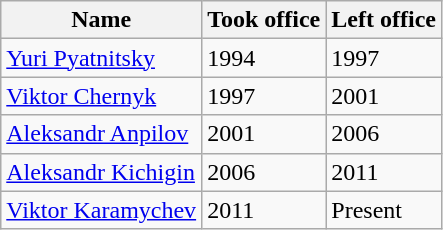<table class="wikitable">
<tr>
<th>Name</th>
<th>Took office</th>
<th>Left office</th>
</tr>
<tr>
<td><a href='#'>Yuri Pyatnitsky</a></td>
<td>1994</td>
<td>1997</td>
</tr>
<tr>
<td><a href='#'>Viktor Chernyk</a></td>
<td>1997</td>
<td>2001</td>
</tr>
<tr>
<td><a href='#'>Aleksandr Anpilov</a></td>
<td>2001</td>
<td>2006</td>
</tr>
<tr>
<td><a href='#'>Aleksandr Kichigin</a></td>
<td>2006</td>
<td>2011</td>
</tr>
<tr>
<td><a href='#'>Viktor Karamychev</a></td>
<td>2011</td>
<td>Present</td>
</tr>
</table>
